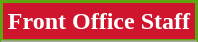<table class="wikitable">
<tr>
<th style="background:#CF152D; color:white; border:2px solid #61A512;" scope="col" colspan="2">Front Office Staff</th>
</tr>
<tr>
</tr>
<tr>
</tr>
<tr>
</tr>
</table>
